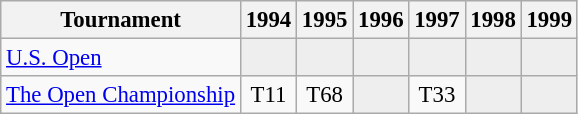<table class="wikitable" style="font-size:95%;text-align:center;">
<tr>
<th>Tournament</th>
<th>1994</th>
<th>1995</th>
<th>1996</th>
<th>1997</th>
<th>1998</th>
<th>1999</th>
</tr>
<tr>
<td align=left><a href='#'>U.S. Open</a></td>
<td style="background:#eeeeee;"></td>
<td style="background:#eeeeee;"></td>
<td style="background:#eeeeee;"></td>
<td style="background:#eeeeee;"></td>
<td style="background:#eeeeee;"></td>
<td style="background:#eeeeee;"></td>
</tr>
<tr>
<td align=left><a href='#'>The Open Championship</a></td>
<td>T11</td>
<td>T68</td>
<td style="background:#eeeeee;"></td>
<td>T33</td>
<td style="background:#eeeeee;"></td>
<td style="background:#eeeeee;"></td>
</tr>
</table>
